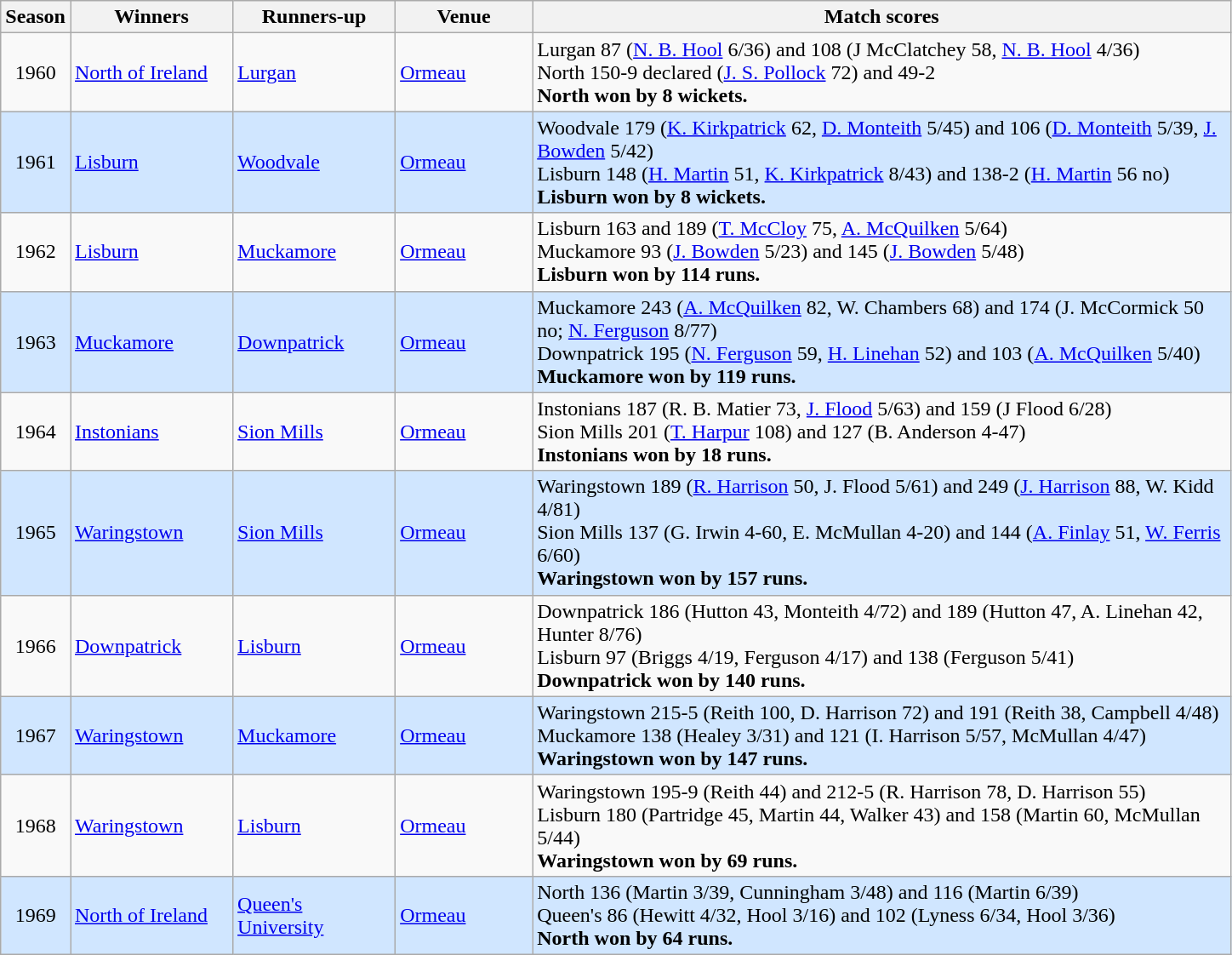<table class="wikitable">
<tr>
<th>Season</th>
<th width="120">Winners</th>
<th width="120">Runners-up</th>
<th width="100">Venue</th>
<th width="540">Match scores</th>
</tr>
<tr>
<td align="center">1960</td>
<td><a href='#'>North of Ireland</a></td>
<td><a href='#'>Lurgan</a></td>
<td><a href='#'>Ormeau</a></td>
<td>Lurgan 87 (<a href='#'>N. B. Hool</a> 6/36) and 108 (J McClatchey 58, <a href='#'>N. B. Hool</a> 4/36)<br>North 150-9 declared (<a href='#'>J. S. Pollock</a> 72) and 49-2<br><strong>North won by 8 wickets.</strong></td>
</tr>
<tr style="background: #D0E6FF;">
<td align="center">1961</td>
<td><a href='#'>Lisburn</a></td>
<td><a href='#'>Woodvale</a></td>
<td><a href='#'>Ormeau</a></td>
<td>Woodvale 179 (<a href='#'>K. Kirkpatrick</a> 62, <a href='#'>D. Monteith</a> 5/45) and 106 (<a href='#'>D. Monteith</a> 5/39, <a href='#'>J. Bowden</a> 5/42)<br>Lisburn 148 (<a href='#'>H. Martin</a> 51, <a href='#'>K. Kirkpatrick</a> 8/43) and 138-2 (<a href='#'>H. Martin</a> 56 no)<br><strong>Lisburn won by 8 wickets.</strong></td>
</tr>
<tr>
<td align="center">1962</td>
<td><a href='#'>Lisburn</a></td>
<td><a href='#'>Muckamore</a></td>
<td><a href='#'>Ormeau</a></td>
<td>Lisburn 163 and 189 (<a href='#'>T. McCloy</a> 75, <a href='#'>A. McQuilken</a> 5/64)<br>Muckamore 93 (<a href='#'>J. Bowden</a> 5/23) and 145 (<a href='#'>J. Bowden</a> 5/48)<br><strong>Lisburn won by 114 runs.</strong></td>
</tr>
<tr style="background: #D0E6FF;">
<td align="center">1963</td>
<td><a href='#'>Muckamore</a></td>
<td><a href='#'>Downpatrick</a></td>
<td><a href='#'>Ormeau</a></td>
<td>Muckamore 243 (<a href='#'>A. McQuilken</a> 82, W. Chambers 68) and 174 (J. McCormick 50 no; <a href='#'>N. Ferguson</a> 8/77)<br>Downpatrick 195 (<a href='#'>N. Ferguson</a> 59, <a href='#'>H. Linehan</a> 52) and 103 (<a href='#'>A. McQuilken</a> 5/40)<br><strong>Muckamore won by 119 runs.</strong></td>
</tr>
<tr>
<td align="center">1964</td>
<td><a href='#'>Instonians</a></td>
<td><a href='#'>Sion Mills</a></td>
<td><a href='#'>Ormeau</a></td>
<td>Instonians 187 (R. B. Matier 73, <a href='#'>J. Flood</a> 5/63) and 159 (J Flood 6/28)<br>Sion Mills 201 (<a href='#'>T. Harpur</a> 108) and 127 (B. Anderson 4-47)<br><strong>Instonians won by 18 runs.</strong></td>
</tr>
<tr style="background: #D0E6FF;">
<td align="center">1965</td>
<td><a href='#'>Waringstown</a></td>
<td><a href='#'>Sion Mills</a></td>
<td><a href='#'>Ormeau</a></td>
<td>Waringstown 189 (<a href='#'>R. Harrison</a> 50, J. Flood 5/61) and 249 (<a href='#'>J. Harrison</a> 88, W. Kidd 4/81)<br>Sion Mills 137 (G. Irwin 4-60, E. McMullan 4-20) and 144 (<a href='#'>A. Finlay</a> 51, <a href='#'>W. Ferris</a> 6/60)<br><strong>Waringstown won by 157 runs.</strong></td>
</tr>
<tr>
<td align="center">1966</td>
<td><a href='#'>Downpatrick</a></td>
<td><a href='#'>Lisburn</a></td>
<td><a href='#'>Ormeau</a></td>
<td>Downpatrick 186 (Hutton 43, Monteith 4/72) and 189 (Hutton 47, A. Linehan 42, Hunter 8/76)<br>Lisburn 97 (Briggs 4/19, Ferguson 4/17) and 138 (Ferguson 5/41)<br><strong>Downpatrick won by 140 runs.</strong></td>
</tr>
<tr style="background: #D0E6FF;">
<td align="center">1967</td>
<td><a href='#'>Waringstown</a></td>
<td><a href='#'>Muckamore</a></td>
<td><a href='#'>Ormeau</a></td>
<td>Waringstown 215-5 (Reith 100, D. Harrison 72) and 191 (Reith 38, Campbell 4/48)<br>Muckamore 138 (Healey 3/31) and 121 (I. Harrison 5/57, McMullan 4/47)<br><strong>Waringstown won by 147 runs.</strong></td>
</tr>
<tr>
<td align="center">1968</td>
<td><a href='#'>Waringstown</a></td>
<td><a href='#'>Lisburn</a></td>
<td><a href='#'>Ormeau</a></td>
<td>Waringstown 195-9 (Reith 44) and 212-5 (R. Harrison 78, D. Harrison 55)<br>Lisburn 180 (Partridge 45, Martin 44, Walker 43) and 158 (Martin 60, McMullan 5/44)<br><strong>Waringstown won by 69 runs.</strong></td>
</tr>
<tr style="background: #D0E6FF;">
<td align="center">1969</td>
<td><a href='#'>North of Ireland</a></td>
<td><a href='#'>Queen's University</a></td>
<td><a href='#'>Ormeau</a></td>
<td>North 136 (Martin 3/39, Cunningham 3/48) and 116 (Martin 6/39)<br>Queen's 86 (Hewitt 4/32, Hool 3/16) and 102 (Lyness 6/34, Hool 3/36)<br><strong>North won by 64 runs.</strong></td>
</tr>
</table>
